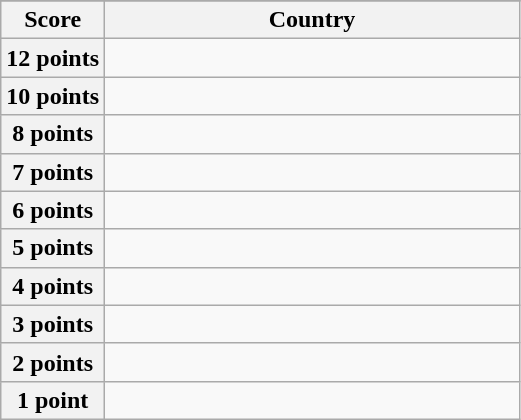<table class="wikitable">
<tr>
</tr>
<tr>
<th scope="col" width="20%">Score</th>
<th scope="col">Country</th>
</tr>
<tr>
<th scope="row">12 points</th>
<td></td>
</tr>
<tr>
<th scope="row">10 points</th>
<td></td>
</tr>
<tr>
<th scope="row">8 points</th>
<td></td>
</tr>
<tr>
<th scope="row">7 points</th>
<td></td>
</tr>
<tr>
<th scope="row">6 points</th>
<td></td>
</tr>
<tr>
<th scope="row">5 points</th>
<td></td>
</tr>
<tr>
<th scope="row">4 points</th>
<td></td>
</tr>
<tr>
<th scope="row">3 points</th>
<td></td>
</tr>
<tr>
<th scope="row">2 points</th>
<td></td>
</tr>
<tr>
<th scope="row">1 point</th>
<td></td>
</tr>
</table>
